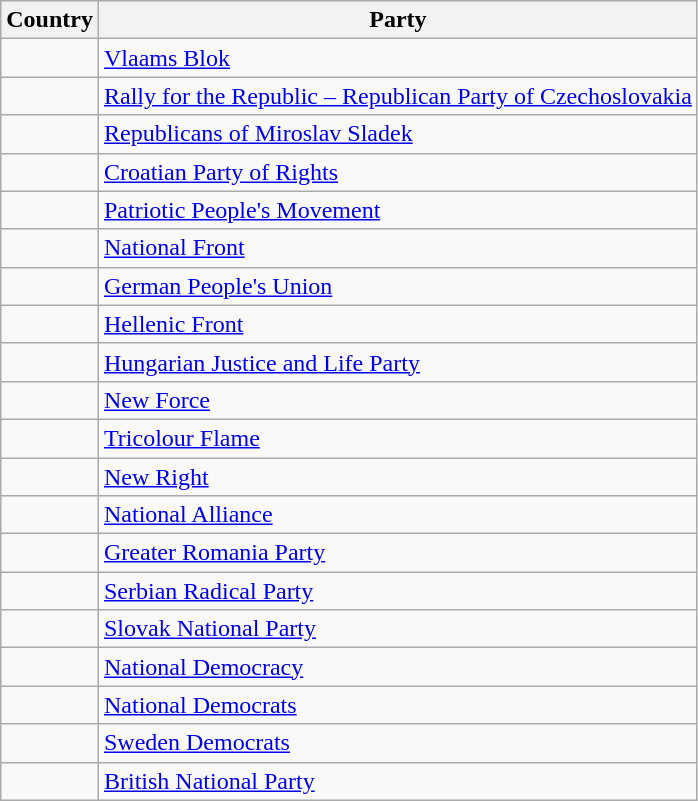<table class="wikitable">
<tr>
<th>Country</th>
<th>Party</th>
</tr>
<tr>
<td></td>
<td> <a href='#'>Vlaams Blok</a></td>
</tr>
<tr>
<td></td>
<td> <a href='#'>Rally for the Republic – Republican Party of Czechoslovakia</a></td>
</tr>
<tr>
<td></td>
<td><a href='#'>Republicans of Miroslav Sladek</a></td>
</tr>
<tr>
<td></td>
<td> <a href='#'>Croatian Party of Rights</a></td>
</tr>
<tr>
<td></td>
<td> <a href='#'>Patriotic People's Movement</a></td>
</tr>
<tr>
<td></td>
<td><a href='#'>National Front</a></td>
</tr>
<tr>
<td></td>
<td><a href='#'>German People's Union</a></td>
</tr>
<tr>
<td></td>
<td><a href='#'>Hellenic Front</a></td>
</tr>
<tr>
<td></td>
<td> <a href='#'>Hungarian Justice and Life Party</a></td>
</tr>
<tr>
<td></td>
<td> <a href='#'>New Force</a></td>
</tr>
<tr>
<td></td>
<td><a href='#'>Tricolour Flame</a></td>
</tr>
<tr>
<td></td>
<td><a href='#'>New Right</a></td>
</tr>
<tr>
<td></td>
<td><a href='#'>National Alliance</a></td>
</tr>
<tr>
<td></td>
<td><a href='#'>Greater Romania Party</a></td>
</tr>
<tr>
<td></td>
<td><a href='#'>Serbian Radical Party</a></td>
</tr>
<tr>
<td></td>
<td> <a href='#'>Slovak National Party</a></td>
</tr>
<tr>
<td></td>
<td><a href='#'>National Democracy</a></td>
</tr>
<tr>
<td></td>
<td> <a href='#'>National Democrats</a></td>
</tr>
<tr>
<td></td>
<td><a href='#'>Sweden Democrats</a></td>
</tr>
<tr>
<td></td>
<td> <a href='#'>British National Party</a></td>
</tr>
</table>
